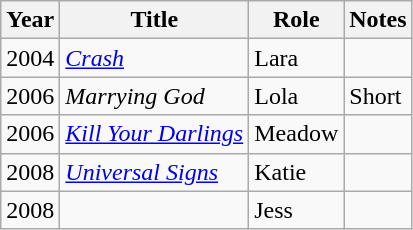<table class="wikitable sortable">
<tr>
<th>Year</th>
<th>Title</th>
<th>Role</th>
<th class="unsortable">Notes</th>
</tr>
<tr>
<td>2004</td>
<td><em><a href='#'>Crash</a></em></td>
<td>Lara</td>
<td></td>
</tr>
<tr>
<td>2006</td>
<td><em>Marrying God</em></td>
<td>Lola</td>
<td>Short</td>
</tr>
<tr>
<td>2006</td>
<td><em><a href='#'>Kill Your Darlings</a></em></td>
<td>Meadow</td>
<td></td>
</tr>
<tr>
<td>2008</td>
<td><em><a href='#'>Universal Signs</a></em></td>
<td>Katie</td>
<td></td>
</tr>
<tr>
<td>2008</td>
<td><em></em></td>
<td>Jess</td>
<td></td>
</tr>
</table>
